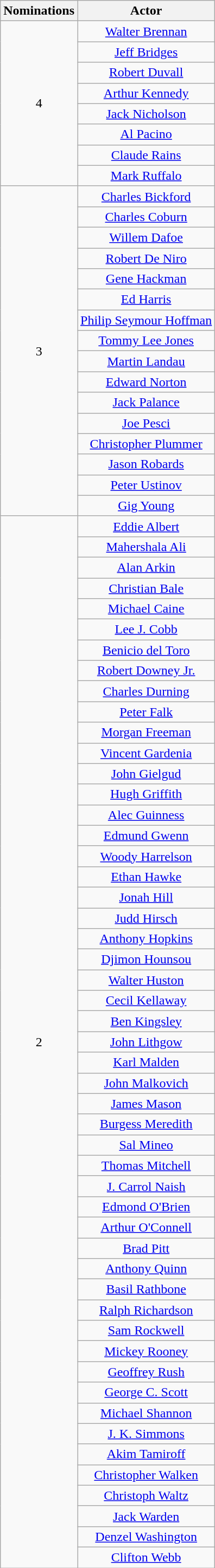<table class="wikitable" style="text-align: center;">
<tr>
<th scope="col" width="55">Nominations</th>
<th scope="col" align="center">Actor</th>
</tr>
<tr>
<td rowspan=8 style="text-align:center">4</td>
<td><a href='#'>Walter Brennan</a></td>
</tr>
<tr>
<td><a href='#'>Jeff Bridges</a></td>
</tr>
<tr>
<td><a href='#'>Robert Duvall</a></td>
</tr>
<tr>
<td><a href='#'>Arthur Kennedy</a></td>
</tr>
<tr>
<td><a href='#'>Jack Nicholson</a></td>
</tr>
<tr>
<td><a href='#'>Al Pacino</a></td>
</tr>
<tr>
<td><a href='#'>Claude Rains</a></td>
</tr>
<tr>
<td><a href='#'>Mark Ruffalo</a></td>
</tr>
<tr>
<td rowspan=16 style="text-align:center">3</td>
<td><a href='#'>Charles Bickford</a></td>
</tr>
<tr>
<td><a href='#'>Charles Coburn</a></td>
</tr>
<tr>
<td><a href='#'>Willem Dafoe</a></td>
</tr>
<tr>
<td><a href='#'>Robert De Niro</a></td>
</tr>
<tr>
<td><a href='#'>Gene Hackman</a></td>
</tr>
<tr>
<td><a href='#'>Ed Harris</a></td>
</tr>
<tr>
<td><a href='#'>Philip Seymour Hoffman</a></td>
</tr>
<tr>
<td><a href='#'>Tommy Lee Jones</a></td>
</tr>
<tr>
<td><a href='#'>Martin Landau</a></td>
</tr>
<tr>
<td><a href='#'>Edward Norton</a></td>
</tr>
<tr>
<td><a href='#'>Jack Palance</a></td>
</tr>
<tr>
<td><a href='#'>Joe Pesci</a></td>
</tr>
<tr>
<td><a href='#'>Christopher Plummer</a></td>
</tr>
<tr>
<td><a href='#'>Jason Robards</a></td>
</tr>
<tr>
<td><a href='#'>Peter Ustinov</a></td>
</tr>
<tr>
<td><a href='#'>Gig Young</a></td>
</tr>
<tr>
<td rowspan=52 style="text-align:center">2</td>
<td><a href='#'>Eddie Albert</a></td>
</tr>
<tr>
<td><a href='#'>Mahershala Ali</a></td>
</tr>
<tr>
<td><a href='#'>Alan Arkin</a></td>
</tr>
<tr>
<td><a href='#'>Christian Bale</a></td>
</tr>
<tr>
<td><a href='#'>Michael Caine</a></td>
</tr>
<tr>
<td><a href='#'>Lee J. Cobb</a></td>
</tr>
<tr>
<td><a href='#'>Benicio del Toro</a></td>
</tr>
<tr>
<td><a href='#'>Robert Downey Jr.</a></td>
</tr>
<tr>
<td><a href='#'>Charles Durning</a></td>
</tr>
<tr>
<td><a href='#'>Peter Falk</a></td>
</tr>
<tr>
<td><a href='#'>Morgan Freeman</a></td>
</tr>
<tr>
<td><a href='#'>Vincent Gardenia</a></td>
</tr>
<tr>
<td><a href='#'>John Gielgud</a></td>
</tr>
<tr>
<td><a href='#'>Hugh Griffith</a></td>
</tr>
<tr>
<td><a href='#'>Alec Guinness</a></td>
</tr>
<tr>
<td><a href='#'>Edmund Gwenn</a></td>
</tr>
<tr>
<td><a href='#'>Woody Harrelson</a></td>
</tr>
<tr>
<td><a href='#'>Ethan Hawke</a></td>
</tr>
<tr>
<td><a href='#'>Jonah Hill</a></td>
</tr>
<tr>
<td><a href='#'>Judd Hirsch</a></td>
</tr>
<tr>
<td><a href='#'>Anthony Hopkins</a></td>
</tr>
<tr>
<td><a href='#'>Djimon Hounsou</a></td>
</tr>
<tr>
<td><a href='#'>Walter Huston</a></td>
</tr>
<tr>
<td><a href='#'>Cecil Kellaway</a></td>
</tr>
<tr>
<td><a href='#'>Ben Kingsley</a></td>
</tr>
<tr>
<td><a href='#'>John Lithgow</a></td>
</tr>
<tr>
<td><a href='#'>Karl Malden</a></td>
</tr>
<tr>
<td><a href='#'>John Malkovich</a></td>
</tr>
<tr>
<td><a href='#'>James Mason</a></td>
</tr>
<tr>
<td><a href='#'>Burgess Meredith</a></td>
</tr>
<tr>
<td><a href='#'>Sal Mineo</a></td>
</tr>
<tr>
<td><a href='#'>Thomas Mitchell</a></td>
</tr>
<tr>
<td><a href='#'>J. Carrol Naish</a></td>
</tr>
<tr>
<td><a href='#'>Edmond O'Brien</a></td>
</tr>
<tr>
<td><a href='#'>Arthur O'Connell</a></td>
</tr>
<tr>
<td><a href='#'>Brad Pitt</a></td>
</tr>
<tr>
<td><a href='#'>Anthony Quinn</a></td>
</tr>
<tr>
<td><a href='#'>Basil Rathbone</a></td>
</tr>
<tr>
<td><a href='#'>Ralph Richardson</a></td>
</tr>
<tr>
<td><a href='#'>Sam Rockwell</a></td>
</tr>
<tr>
<td><a href='#'>Mickey Rooney</a></td>
</tr>
<tr>
<td><a href='#'>Geoffrey Rush</a></td>
</tr>
<tr>
<td><a href='#'>George C. Scott</a></td>
</tr>
<tr>
<td><a href='#'>Michael Shannon</a></td>
</tr>
<tr>
<td><a href='#'>J. K. Simmons</a></td>
</tr>
<tr>
<td><a href='#'>Akim Tamiroff</a></td>
</tr>
<tr>
<td><a href='#'>Christopher Walken</a></td>
</tr>
<tr>
<td><a href='#'>Christoph Waltz</a></td>
</tr>
<tr>
<td><a href='#'>Jack Warden</a></td>
</tr>
<tr>
<td><a href='#'>Denzel Washington</a></td>
</tr>
<tr>
<td><a href='#'>Clifton Webb</a></td>
</tr>
</table>
